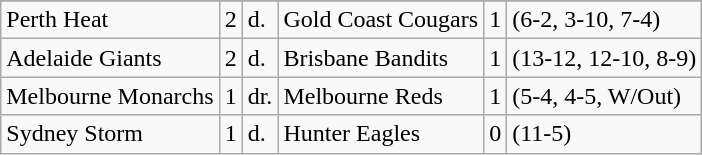<table class="wikitable">
<tr>
</tr>
<tr>
<td>Perth Heat</td>
<td>2</td>
<td>d.</td>
<td>Gold Coast Cougars</td>
<td>1</td>
<td>(6-2, 3-10, 7-4)</td>
</tr>
<tr>
<td>Adelaide Giants</td>
<td>2</td>
<td>d.</td>
<td>Brisbane Bandits</td>
<td>1</td>
<td>(13-12, 12-10, 8-9)</td>
</tr>
<tr>
<td>Melbourne Monarchs</td>
<td>1</td>
<td>dr.</td>
<td>Melbourne Reds</td>
<td>1</td>
<td>(5-4, 4-5, W/Out)</td>
</tr>
<tr>
<td>Sydney Storm</td>
<td>1</td>
<td>d.</td>
<td>Hunter Eagles</td>
<td>0</td>
<td>(11-5)</td>
</tr>
</table>
